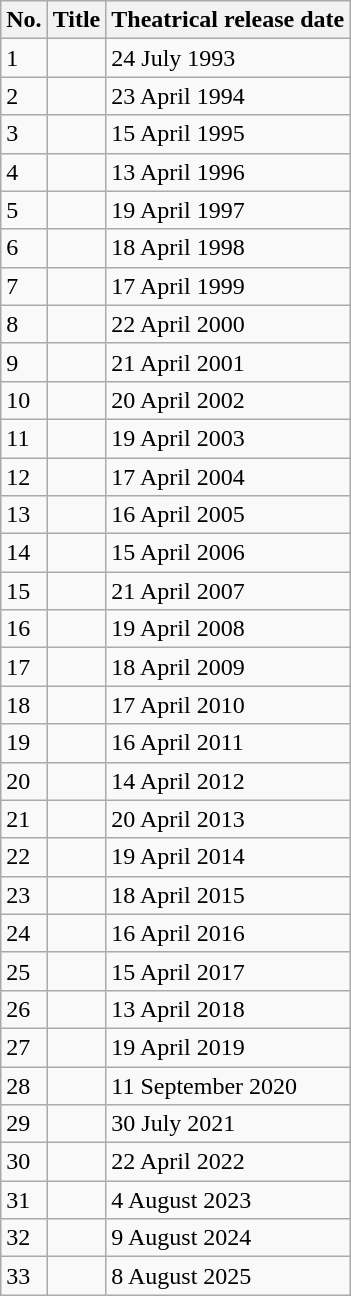<table class="wikitable">
<tr>
<th>No.</th>
<th>Title</th>
<th>Theatrical release date</th>
</tr>
<tr>
<td>1</td>
<td></td>
<td>24 July 1993</td>
</tr>
<tr>
<td>2</td>
<td></td>
<td>23 April 1994</td>
</tr>
<tr>
<td>3</td>
<td></td>
<td>15 April 1995</td>
</tr>
<tr>
<td>4</td>
<td></td>
<td>13 April 1996</td>
</tr>
<tr>
<td>5</td>
<td></td>
<td>19 April 1997</td>
</tr>
<tr>
<td>6</td>
<td></td>
<td>18 April 1998</td>
</tr>
<tr>
<td>7</td>
<td></td>
<td>17 April 1999</td>
</tr>
<tr>
<td>8</td>
<td></td>
<td>22 April 2000</td>
</tr>
<tr>
<td>9</td>
<td></td>
<td>21 April 2001</td>
</tr>
<tr>
<td>10</td>
<td></td>
<td>20 April 2002</td>
</tr>
<tr>
<td>11</td>
<td></td>
<td>19 April 2003</td>
</tr>
<tr>
<td>12</td>
<td></td>
<td>17 April 2004</td>
</tr>
<tr>
<td>13</td>
<td></td>
<td>16 April 2005</td>
</tr>
<tr>
<td>14</td>
<td></td>
<td>15 April 2006</td>
</tr>
<tr>
<td>15</td>
<td></td>
<td>21 April 2007</td>
</tr>
<tr>
<td>16</td>
<td></td>
<td>19 April 2008</td>
</tr>
<tr>
<td>17</td>
<td></td>
<td>18 April 2009</td>
</tr>
<tr>
<td>18</td>
<td></td>
<td>17 April 2010</td>
</tr>
<tr>
<td>19</td>
<td></td>
<td>16 April 2011</td>
</tr>
<tr>
<td>20</td>
<td></td>
<td>14 April 2012</td>
</tr>
<tr>
<td>21</td>
<td></td>
<td>20 April 2013</td>
</tr>
<tr>
<td>22</td>
<td></td>
<td>19 April 2014</td>
</tr>
<tr>
<td>23</td>
<td></td>
<td>18 April 2015</td>
</tr>
<tr>
<td>24</td>
<td></td>
<td>16 April 2016</td>
</tr>
<tr>
<td>25</td>
<td></td>
<td>15 April 2017</td>
</tr>
<tr>
<td>26</td>
<td></td>
<td>13 April 2018</td>
</tr>
<tr>
<td>27</td>
<td></td>
<td>19 April 2019</td>
</tr>
<tr>
<td>28</td>
<td></td>
<td>11 September 2020</td>
</tr>
<tr>
<td>29</td>
<td></td>
<td>30 July 2021</td>
</tr>
<tr>
<td>30</td>
<td></td>
<td>22 April 2022</td>
</tr>
<tr>
<td>31</td>
<td></td>
<td>4 August 2023</td>
</tr>
<tr>
<td>32</td>
<td></td>
<td>9 August 2024</td>
</tr>
<tr>
<td>33</td>
<td></td>
<td>8 August 2025</td>
</tr>
</table>
